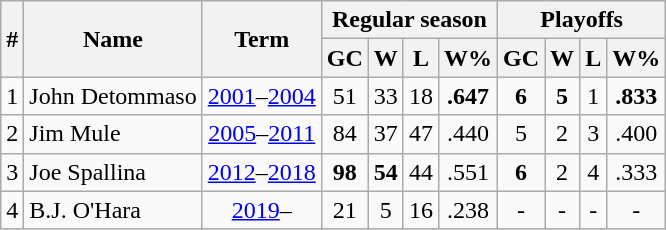<table class="wikitable">
<tr>
<th rowspan="2">#</th>
<th rowspan="2">Name</th>
<th rowspan="2">Term</th>
<th colspan="4">Regular season</th>
<th colspan="4">Playoffs</th>
</tr>
<tr>
<th>GC</th>
<th>W</th>
<th>L</th>
<th>W%</th>
<th>GC</th>
<th>W</th>
<th>L</th>
<th>W%</th>
</tr>
<tr>
<td align=center>1</td>
<td>John Detommaso</td>
<td align=center><a href='#'>2001</a>–<a href='#'>2004</a></td>
<td align=center>51</td>
<td align=center>33</td>
<td align=center>18</td>
<td align=center><strong>.647</strong></td>
<td align=center><strong>6</strong></td>
<td align=center><strong>5</strong></td>
<td align=center>1</td>
<td align=center><strong>.833</strong></td>
</tr>
<tr>
<td align=center>2</td>
<td>Jim Mule</td>
<td align=center><a href='#'>2005</a>–<a href='#'>2011</a></td>
<td align=center>84</td>
<td align=center>37</td>
<td align=center>47</td>
<td align=center>.440</td>
<td align=center>5</td>
<td align=center>2</td>
<td align=center>3</td>
<td align=center>.400</td>
</tr>
<tr>
<td align=center>3</td>
<td>Joe Spallina</td>
<td align=center><a href='#'>2012</a>–<a href='#'>2018</a></td>
<td align=center><strong>98 </strong></td>
<td align=center><strong>54</strong></td>
<td align=center>44</td>
<td align=center>.551</td>
<td align=center><strong>6</strong></td>
<td align=center>2</td>
<td align=center>4</td>
<td align=center>.333</td>
</tr>
<tr>
<td align=center>4</td>
<td>B.J. O'Hara</td>
<td align=center><a href='#'>2019</a>–</td>
<td align=center>21</td>
<td align=center>5</td>
<td align=center>16</td>
<td align=center>.238</td>
<td align=center>-</td>
<td align=center>-</td>
<td align=center>-</td>
<td align=center>-</td>
</tr>
</table>
